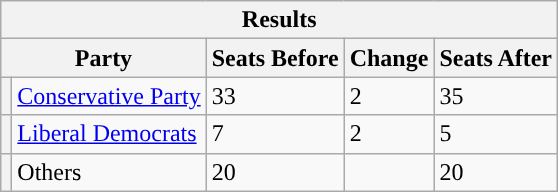<table class="wikitable">
<tr>
<th colspan="5">Results</th>
</tr>
<tr>
<th colspan="2">Party</th>
<th>Seats Before</th>
<th>Change</th>
<th>Seats After</th>
</tr>
<tr>
<th class="unsortable" style="background-color: "></th>
<td><a href='#'>Conservative Party</a></td>
<td>33</td>
<td>2</td>
<td>35</td>
</tr>
<tr>
<th class="unsortable" style="background-color: "></th>
<td><a href='#'>Liberal Democrats</a></td>
<td>7</td>
<td>2</td>
<td>5</td>
</tr>
<tr>
<th></th>
<td>Others</td>
<td>20</td>
<td></td>
<td>20</td>
</tr>
</table>
